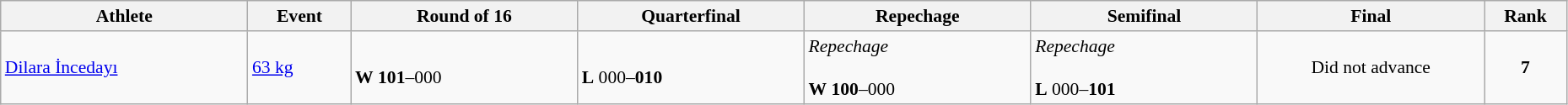<table class="wikitable" width="98%" style="text-align:left; font-size:90%">
<tr>
<th width="12%">Athlete</th>
<th width="5%">Event</th>
<th width="11%">Round of 16</th>
<th width="11%">Quarterfinal</th>
<th width="11%">Repechage</th>
<th width="11%">Semifinal</th>
<th width="11%">Final</th>
<th width="4%">Rank</th>
</tr>
<tr>
<td><a href='#'>Dilara İncedayı</a></td>
<td><a href='#'>63 kg</a></td>
<td><br><strong>W</strong> <strong>101</strong>–000</td>
<td><br><strong>L</strong> 000–<strong>010</strong></td>
<td><em>Repechage</em><br><br><strong>W</strong> <strong>100</strong>–000</td>
<td><em>Repechage</em><br><br><strong>L</strong> 000–<strong>101</strong></td>
<td align=center>Did not advance</td>
<td align=center><strong>7</strong></td>
</tr>
</table>
